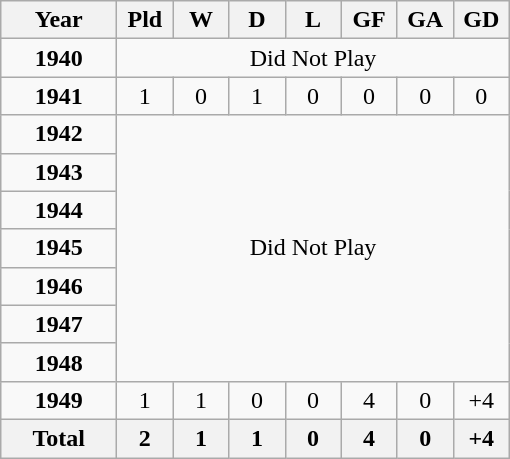<table class="wikitable" style="text-align: center;">
<tr>
<th width=70>Year</th>
<th width=30>Pld</th>
<th width=30>W</th>
<th width=30>D</th>
<th width=30>L</th>
<th width=30>GF</th>
<th width=30>GA</th>
<th width=30>GD</th>
</tr>
<tr>
<td><strong>1940</strong></td>
<td colspan=7>Did Not Play</td>
</tr>
<tr>
<td><strong>1941</strong></td>
<td>1</td>
<td>0</td>
<td>1</td>
<td>0</td>
<td>0</td>
<td>0</td>
<td>0</td>
</tr>
<tr>
<td><strong>1942</strong></td>
<td colspan=7 rowspan=7>Did Not Play</td>
</tr>
<tr>
<td><strong>1943</strong></td>
</tr>
<tr>
<td><strong>1944</strong></td>
</tr>
<tr>
<td><strong>1945</strong></td>
</tr>
<tr>
<td><strong>1946</strong></td>
</tr>
<tr>
<td><strong>1947</strong></td>
</tr>
<tr>
<td><strong>1948</strong></td>
</tr>
<tr>
<td><strong>1949</strong></td>
<td>1</td>
<td>1</td>
<td>0</td>
<td>0</td>
<td>4</td>
<td>0</td>
<td>+4</td>
</tr>
<tr>
<th>Total</th>
<th>2</th>
<th>1</th>
<th>1</th>
<th>0</th>
<th>4</th>
<th>0</th>
<th>+4</th>
</tr>
</table>
